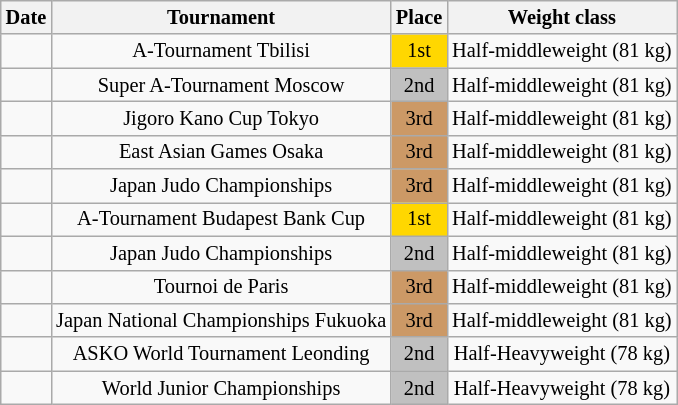<table class=wikitable style="text-align:center; font-size:85%;">
<tr>
<th>Date</th>
<th>Tournament</th>
<th>Place</th>
<th>Weight class</th>
</tr>
<tr>
<td></td>
<td>A-Tournament Tbilisi</td>
<td bgcolor="gold">1st</td>
<td>Half-middleweight (81 kg)</td>
</tr>
<tr>
<td></td>
<td>Super A-Tournament Moscow</td>
<td bgcolor="silver">2nd</td>
<td>Half-middleweight (81 kg)</td>
</tr>
<tr>
<td></td>
<td>Jigoro Kano Cup Tokyo</td>
<td bgcolor="cc9966">3rd</td>
<td>Half-middleweight (81 kg)</td>
</tr>
<tr>
<td></td>
<td>East Asian Games Osaka</td>
<td bgcolor="cc9966">3rd</td>
<td>Half-middleweight (81 kg)</td>
</tr>
<tr>
<td></td>
<td>Japan Judo Championships</td>
<td bgcolor="cc9966">3rd</td>
<td>Half-middleweight (81 kg)</td>
</tr>
<tr>
<td></td>
<td>A-Tournament Budapest Bank Cup</td>
<td bgcolor="gold">1st</td>
<td>Half-middleweight (81 kg)</td>
</tr>
<tr>
<td></td>
<td>Japan Judo Championships</td>
<td bgcolor="silver">2nd</td>
<td>Half-middleweight (81 kg)</td>
</tr>
<tr>
<td></td>
<td>Tournoi de Paris</td>
<td bgcolor="cc9966">3rd</td>
<td>Half-middleweight (81 kg)</td>
</tr>
<tr>
<td></td>
<td>Japan National Championships Fukuoka</td>
<td bgcolor="cc9966">3rd</td>
<td>Half-middleweight (81 kg)</td>
</tr>
<tr>
<td></td>
<td>ASKO World Tournament Leonding</td>
<td bgcolor="silver">2nd</td>
<td>Half-Heavyweight (78 kg)</td>
</tr>
<tr>
<td></td>
<td>World Junior Championships</td>
<td bgcolor="silver">2nd</td>
<td>Half-Heavyweight (78 kg)</td>
</tr>
</table>
